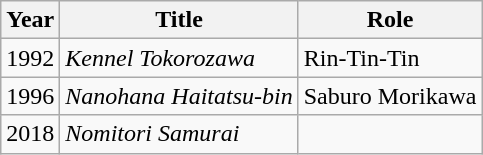<table class="wikitable">
<tr>
<th>Year</th>
<th>Title</th>
<th>Role</th>
</tr>
<tr>
<td>1992</td>
<td><em>Kennel Tokorozawa</em></td>
<td>Rin-Tin-Tin</td>
</tr>
<tr>
<td>1996</td>
<td><em>Nanohana Haitatsu-bin</em></td>
<td>Saburo Morikawa</td>
</tr>
<tr>
<td>2018</td>
<td><em>Nomitori Samurai</em></td>
<td></td>
</tr>
</table>
